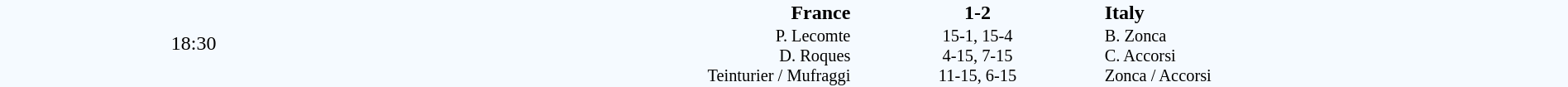<table style="width: 100%; background:#F5FAFF;" cellspacing="0">
<tr>
<td align=center rowspan=3 width=20%>18:30</td>
</tr>
<tr>
<td width=24% align=right><strong>France</strong></td>
<td align=center width=13%><strong>1-2</strong></td>
<td width=24%><strong>Italy</strong></td>
</tr>
<tr style=font-size:85%>
<td align=right valign=top>P. Lecomte<br>D. Roques<br>Teinturier / Mufraggi</td>
<td align=center>15-1, 15-4<br>4-15, 7-15<br>11-15, 6-15</td>
<td valign=top>B. Zonca<br>C. Accorsi<br>Zonca / Accorsi</td>
</tr>
</table>
